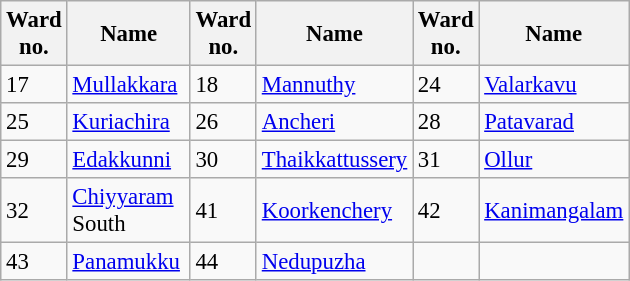<table class="wikitable sortable" style="font-size:95%;">
<tr>
<th width="20px">Ward no.</th>
<th width="75px">Name</th>
<th width="20px">Ward no.</th>
<th width="75px">Name</th>
<th width="20px">Ward no.</th>
<th width="75px">Name</th>
</tr>
<tr>
<td>17</td>
<td><a href='#'>Mullakkara</a></td>
<td>18</td>
<td><a href='#'>Mannuthy</a></td>
<td>24</td>
<td><a href='#'>Valarkavu</a></td>
</tr>
<tr>
<td>25</td>
<td><a href='#'>Kuriachira</a></td>
<td>26</td>
<td><a href='#'>Ancheri</a></td>
<td>28</td>
<td><a href='#'>Patavarad</a></td>
</tr>
<tr>
<td>29</td>
<td><a href='#'>Edakkunni</a></td>
<td>30</td>
<td><a href='#'>Thaikkattussery</a></td>
<td>31</td>
<td><a href='#'>Ollur</a></td>
</tr>
<tr>
<td>32</td>
<td><a href='#'>Chiyyaram</a> South</td>
<td>41</td>
<td><a href='#'>Koorkenchery</a></td>
<td>42</td>
<td><a href='#'>Kanimangalam</a></td>
</tr>
<tr>
<td>43</td>
<td><a href='#'>Panamukku</a></td>
<td>44</td>
<td><a href='#'>Nedupuzha</a></td>
<td></td>
<td></td>
</tr>
</table>
